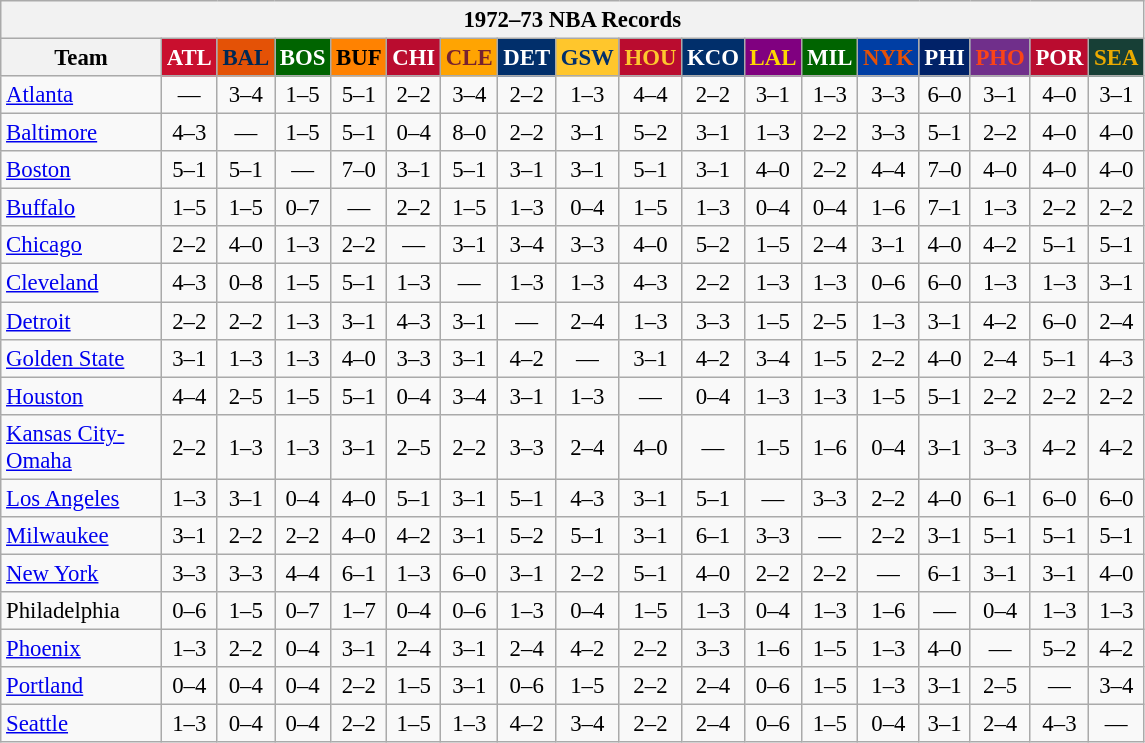<table class="wikitable" style="font-size:95%; text-align:center;">
<tr>
<th colspan=18>1972–73 NBA Records</th>
</tr>
<tr>
<th width=100>Team</th>
<th style="background:#C90F2E;color:#FFFFFF;width=35">ATL</th>
<th style="background:#E45206;color:#002854;width=35">BAL</th>
<th style="background:#006400;color:#FFFFFF;width=35">BOS</th>
<th style="background:#FF8201;color:#000000;width=35">BUF</th>
<th style="background:#BA0C2F;color:#FFFFFF;width=35">CHI</th>
<th style="background:#FFA402;color:#77222F;width=35">CLE</th>
<th style="background:#012F6B;color:#FFFFFF;width=35">DET</th>
<th style="background:#FFC62C;color:#012F6B;width=35">GSW</th>
<th style="background:#BA0C2F;color:#FEC72E;width=35">HOU</th>
<th style="background:#012F6B;color:#FFFFFF;width=35">KCO</th>
<th style="background:#800080;color:#FFD700;width=35">LAL</th>
<th style="background:#006400;color:#FFFFFF;width=35">MIL</th>
<th style="background:#003EA4;color:#E35208;width=35">NYK</th>
<th style="background:#012268;color:#FFFFFF;width=35">PHI</th>
<th style="background:#702F8B;color:#FA4417;width=35">PHO</th>
<th style="background:#BA0C2F;color:#FFFFFF;width=35">POR</th>
<th style="background:#173F36;color:#EBAA00;width=35">SEA</th>
</tr>
<tr>
<td style="text-align:left;"><a href='#'>Atlanta</a></td>
<td>—</td>
<td>3–4</td>
<td>1–5</td>
<td>5–1</td>
<td>2–2</td>
<td>3–4</td>
<td>2–2</td>
<td>1–3</td>
<td>4–4</td>
<td>2–2</td>
<td>3–1</td>
<td>1–3</td>
<td>3–3</td>
<td>6–0</td>
<td>3–1</td>
<td>4–0</td>
<td>3–1</td>
</tr>
<tr>
<td style="text-align:left;"><a href='#'>Baltimore</a></td>
<td>4–3</td>
<td>—</td>
<td>1–5</td>
<td>5–1</td>
<td>0–4</td>
<td>8–0</td>
<td>2–2</td>
<td>3–1</td>
<td>5–2</td>
<td>3–1</td>
<td>1–3</td>
<td>2–2</td>
<td>3–3</td>
<td>5–1</td>
<td>2–2</td>
<td>4–0</td>
<td>4–0</td>
</tr>
<tr>
<td style="text-align:left;"><a href='#'>Boston</a></td>
<td>5–1</td>
<td>5–1</td>
<td>—</td>
<td>7–0</td>
<td>3–1</td>
<td>5–1</td>
<td>3–1</td>
<td>3–1</td>
<td>5–1</td>
<td>3–1</td>
<td>4–0</td>
<td>2–2</td>
<td>4–4</td>
<td>7–0</td>
<td>4–0</td>
<td>4–0</td>
<td>4–0</td>
</tr>
<tr>
<td style="text-align:left;"><a href='#'>Buffalo</a></td>
<td>1–5</td>
<td>1–5</td>
<td>0–7</td>
<td>—</td>
<td>2–2</td>
<td>1–5</td>
<td>1–3</td>
<td>0–4</td>
<td>1–5</td>
<td>1–3</td>
<td>0–4</td>
<td>0–4</td>
<td>1–6</td>
<td>7–1</td>
<td>1–3</td>
<td>2–2</td>
<td>2–2</td>
</tr>
<tr>
<td style="text-align:left;"><a href='#'>Chicago</a></td>
<td>2–2</td>
<td>4–0</td>
<td>1–3</td>
<td>2–2</td>
<td>—</td>
<td>3–1</td>
<td>3–4</td>
<td>3–3</td>
<td>4–0</td>
<td>5–2</td>
<td>1–5</td>
<td>2–4</td>
<td>3–1</td>
<td>4–0</td>
<td>4–2</td>
<td>5–1</td>
<td>5–1</td>
</tr>
<tr>
<td style="text-align:left;"><a href='#'>Cleveland</a></td>
<td>4–3</td>
<td>0–8</td>
<td>1–5</td>
<td>5–1</td>
<td>1–3</td>
<td>—</td>
<td>1–3</td>
<td>1–3</td>
<td>4–3</td>
<td>2–2</td>
<td>1–3</td>
<td>1–3</td>
<td>0–6</td>
<td>6–0</td>
<td>1–3</td>
<td>1–3</td>
<td>3–1</td>
</tr>
<tr>
<td style="text-align:left;"><a href='#'>Detroit</a></td>
<td>2–2</td>
<td>2–2</td>
<td>1–3</td>
<td>3–1</td>
<td>4–3</td>
<td>3–1</td>
<td>—</td>
<td>2–4</td>
<td>1–3</td>
<td>3–3</td>
<td>1–5</td>
<td>2–5</td>
<td>1–3</td>
<td>3–1</td>
<td>4–2</td>
<td>6–0</td>
<td>2–4</td>
</tr>
<tr>
<td style="text-align:left;"><a href='#'>Golden State</a></td>
<td>3–1</td>
<td>1–3</td>
<td>1–3</td>
<td>4–0</td>
<td>3–3</td>
<td>3–1</td>
<td>4–2</td>
<td>—</td>
<td>3–1</td>
<td>4–2</td>
<td>3–4</td>
<td>1–5</td>
<td>2–2</td>
<td>4–0</td>
<td>2–4</td>
<td>5–1</td>
<td>4–3</td>
</tr>
<tr>
<td style="text-align:left;"><a href='#'>Houston</a></td>
<td>4–4</td>
<td>2–5</td>
<td>1–5</td>
<td>5–1</td>
<td>0–4</td>
<td>3–4</td>
<td>3–1</td>
<td>1–3</td>
<td>—</td>
<td>0–4</td>
<td>1–3</td>
<td>1–3</td>
<td>1–5</td>
<td>5–1</td>
<td>2–2</td>
<td>2–2</td>
<td>2–2</td>
</tr>
<tr>
<td style="text-align:left;"><a href='#'>Kansas City-Omaha</a></td>
<td>2–2</td>
<td>1–3</td>
<td>1–3</td>
<td>3–1</td>
<td>2–5</td>
<td>2–2</td>
<td>3–3</td>
<td>2–4</td>
<td>4–0</td>
<td>—</td>
<td>1–5</td>
<td>1–6</td>
<td>0–4</td>
<td>3–1</td>
<td>3–3</td>
<td>4–2</td>
<td>4–2</td>
</tr>
<tr>
<td style="text-align:left;"><a href='#'>Los Angeles</a></td>
<td>1–3</td>
<td>3–1</td>
<td>0–4</td>
<td>4–0</td>
<td>5–1</td>
<td>3–1</td>
<td>5–1</td>
<td>4–3</td>
<td>3–1</td>
<td>5–1</td>
<td>—</td>
<td>3–3</td>
<td>2–2</td>
<td>4–0</td>
<td>6–1</td>
<td>6–0</td>
<td>6–0</td>
</tr>
<tr>
<td style="text-align:left;"><a href='#'>Milwaukee</a></td>
<td>3–1</td>
<td>2–2</td>
<td>2–2</td>
<td>4–0</td>
<td>4–2</td>
<td>3–1</td>
<td>5–2</td>
<td>5–1</td>
<td>3–1</td>
<td>6–1</td>
<td>3–3</td>
<td>—</td>
<td>2–2</td>
<td>3–1</td>
<td>5–1</td>
<td>5–1</td>
<td>5–1</td>
</tr>
<tr>
<td style="text-align:left;"><a href='#'>New York</a></td>
<td>3–3</td>
<td>3–3</td>
<td>4–4</td>
<td>6–1</td>
<td>1–3</td>
<td>6–0</td>
<td>3–1</td>
<td>2–2</td>
<td>5–1</td>
<td>4–0</td>
<td>2–2</td>
<td>2–2</td>
<td>—</td>
<td>6–1</td>
<td>3–1</td>
<td>3–1</td>
<td>4–0</td>
</tr>
<tr>
<td style="text-align:left;">Philadelphia</td>
<td>0–6</td>
<td>1–5</td>
<td>0–7</td>
<td>1–7</td>
<td>0–4</td>
<td>0–6</td>
<td>1–3</td>
<td>0–4</td>
<td>1–5</td>
<td>1–3</td>
<td>0–4</td>
<td>1–3</td>
<td>1–6</td>
<td>—</td>
<td>0–4</td>
<td>1–3</td>
<td>1–3</td>
</tr>
<tr>
<td style="text-align:left;"><a href='#'>Phoenix</a></td>
<td>1–3</td>
<td>2–2</td>
<td>0–4</td>
<td>3–1</td>
<td>2–4</td>
<td>3–1</td>
<td>2–4</td>
<td>4–2</td>
<td>2–2</td>
<td>3–3</td>
<td>1–6</td>
<td>1–5</td>
<td>1–3</td>
<td>4–0</td>
<td>—</td>
<td>5–2</td>
<td>4–2</td>
</tr>
<tr>
<td style="text-align:left;"><a href='#'>Portland</a></td>
<td>0–4</td>
<td>0–4</td>
<td>0–4</td>
<td>2–2</td>
<td>1–5</td>
<td>3–1</td>
<td>0–6</td>
<td>1–5</td>
<td>2–2</td>
<td>2–4</td>
<td>0–6</td>
<td>1–5</td>
<td>1–3</td>
<td>3–1</td>
<td>2–5</td>
<td>—</td>
<td>3–4</td>
</tr>
<tr>
<td style="text-align:left;"><a href='#'>Seattle</a></td>
<td>1–3</td>
<td>0–4</td>
<td>0–4</td>
<td>2–2</td>
<td>1–5</td>
<td>1–3</td>
<td>4–2</td>
<td>3–4</td>
<td>2–2</td>
<td>2–4</td>
<td>0–6</td>
<td>1–5</td>
<td>0–4</td>
<td>3–1</td>
<td>2–4</td>
<td>4–3</td>
<td>—</td>
</tr>
</table>
